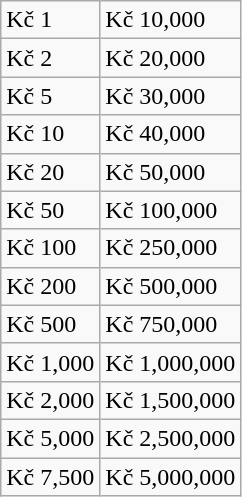<table class="wikitable">
<tr>
<td>Kč 1</td>
<td>Kč 10,000</td>
</tr>
<tr>
<td>Kč 2</td>
<td>Kč 20,000</td>
</tr>
<tr>
<td>Kč 5</td>
<td>Kč 30,000</td>
</tr>
<tr>
<td>Kč 10</td>
<td>Kč 40,000</td>
</tr>
<tr>
<td>Kč 20</td>
<td>Kč 50,000</td>
</tr>
<tr>
<td>Kč 50</td>
<td>Kč 100,000</td>
</tr>
<tr>
<td>Kč 100</td>
<td>Kč 250,000</td>
</tr>
<tr>
<td>Kč 200</td>
<td>Kč 500,000</td>
</tr>
<tr>
<td>Kč 500</td>
<td>Kč 750,000</td>
</tr>
<tr>
<td>Kč 1,000</td>
<td>Kč 1,000,000</td>
</tr>
<tr>
<td>Kč 2,000</td>
<td>Kč 1,500,000</td>
</tr>
<tr>
<td>Kč 5,000</td>
<td>Kč 2,500,000</td>
</tr>
<tr>
<td>Kč 7,500</td>
<td>Kč 5,000,000</td>
</tr>
</table>
